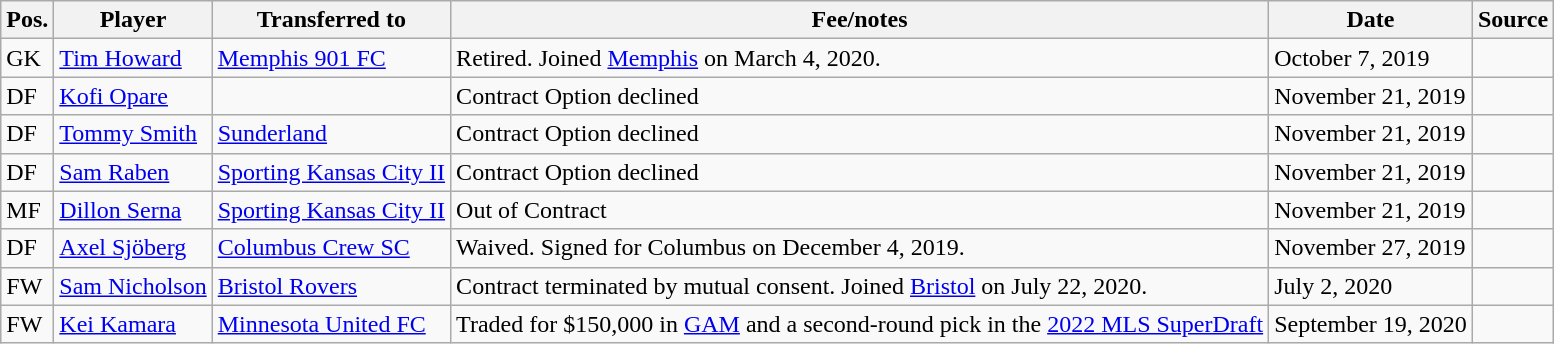<table class="wikitable sortable" style="text-align:left">
<tr>
<th><strong>Pos.</strong></th>
<th><strong>Player</strong></th>
<th><strong>Transferred to</strong></th>
<th><strong>Fee/notes</strong></th>
<th><strong>Date</strong></th>
<th><strong>Source</strong></th>
</tr>
<tr>
<td>GK</td>
<td> <a href='#'>Tim Howard</a></td>
<td> <a href='#'>Memphis 901 FC</a></td>
<td>Retired. Joined <a href='#'>Memphis</a> on March 4, 2020.</td>
<td>October 7, 2019</td>
<td></td>
</tr>
<tr>
<td>DF</td>
<td> <a href='#'>Kofi Opare</a></td>
<td></td>
<td>Contract Option declined</td>
<td>November 21, 2019</td>
<td></td>
</tr>
<tr>
<td>DF</td>
<td> <a href='#'>Tommy Smith</a></td>
<td> <a href='#'>Sunderland</a></td>
<td>Contract Option declined</td>
<td>November 21, 2019</td>
<td></td>
</tr>
<tr>
<td>DF</td>
<td> <a href='#'>Sam Raben</a></td>
<td> <a href='#'>Sporting Kansas City II</a></td>
<td>Contract Option declined</td>
<td>November 21, 2019</td>
<td></td>
</tr>
<tr>
<td>MF</td>
<td> <a href='#'>Dillon Serna</a></td>
<td> <a href='#'>Sporting Kansas City II</a></td>
<td>Out of Contract</td>
<td>November 21, 2019</td>
<td></td>
</tr>
<tr>
<td>DF</td>
<td> <a href='#'>Axel Sjöberg</a></td>
<td> <a href='#'>Columbus Crew SC</a></td>
<td>Waived. Signed for Columbus on December 4, 2019.</td>
<td>November 27, 2019</td>
<td></td>
</tr>
<tr>
<td>FW</td>
<td> <a href='#'>Sam Nicholson</a></td>
<td> <a href='#'>Bristol Rovers</a></td>
<td>Contract terminated by mutual consent. Joined <a href='#'>Bristol</a> on July 22, 2020.</td>
<td>July 2, 2020</td>
<td></td>
</tr>
<tr>
<td>FW</td>
<td> <a href='#'>Kei Kamara</a></td>
<td> <a href='#'>Minnesota United FC</a></td>
<td>Traded for $150,000 in <a href='#'>GAM</a> and a second-round pick in the <a href='#'>2022 MLS SuperDraft</a></td>
<td>September 19, 2020</td>
<td></td>
</tr>
</table>
